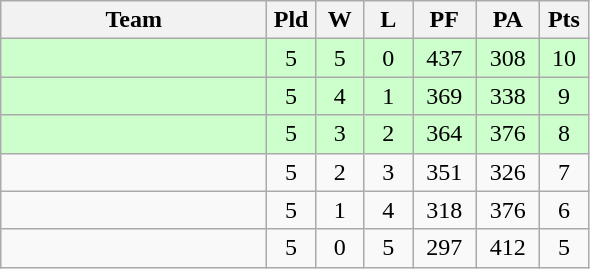<table class="wikitable" style="text-align:center;">
<tr>
<th width=170>Team</th>
<th width=25>Pld</th>
<th width=25>W</th>
<th width=25>L</th>
<th width=35>PF</th>
<th width=35>PA</th>
<th width=25>Pts</th>
</tr>
<tr bgcolor=#ccffcc>
<td align="left"></td>
<td>5</td>
<td>5</td>
<td>0</td>
<td>437</td>
<td>308</td>
<td>10</td>
</tr>
<tr bgcolor=#ccffcc>
<td align="left"></td>
<td>5</td>
<td>4</td>
<td>1</td>
<td>369</td>
<td>338</td>
<td>9</td>
</tr>
<tr bgcolor=#ccffcc>
<td align="left"></td>
<td>5</td>
<td>3</td>
<td>2</td>
<td>364</td>
<td>376</td>
<td>8</td>
</tr>
<tr bgcolor=>
<td align="left"><em></em></td>
<td>5</td>
<td>2</td>
<td>3</td>
<td>351</td>
<td>326</td>
<td>7</td>
</tr>
<tr bgcolor=>
<td align="left"></td>
<td>5</td>
<td>1</td>
<td>4</td>
<td>318</td>
<td>376</td>
<td>6</td>
</tr>
<tr bgcolor=>
<td align="left"></td>
<td>5</td>
<td>0</td>
<td>5</td>
<td>297</td>
<td>412</td>
<td>5</td>
</tr>
</table>
